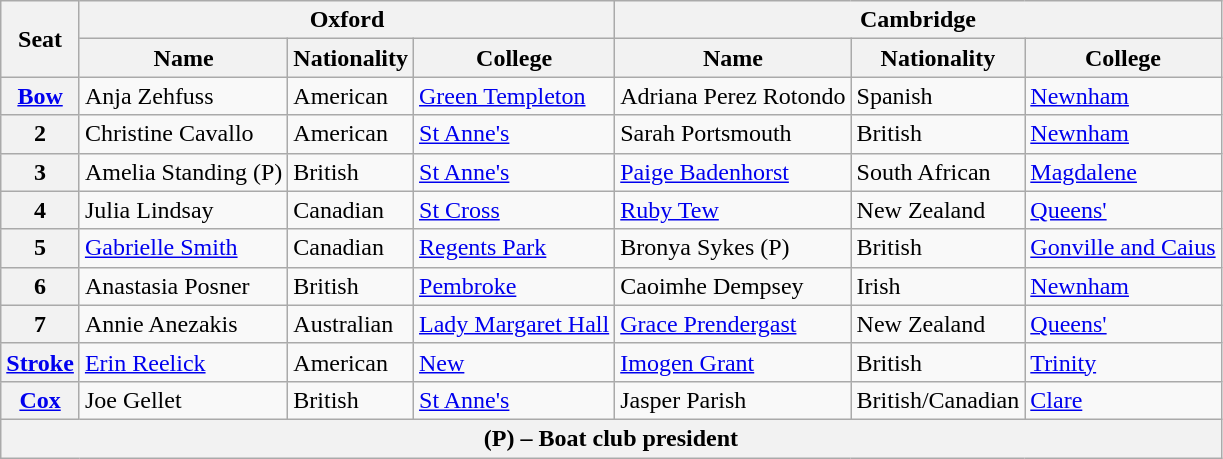<table class="wikitable">
<tr>
<th rowspan="2">Seat</th>
<th colspan="3">Oxford</th>
<th colspan="3">Cambridge</th>
</tr>
<tr>
<th scope=col>Name</th>
<th scope=col>Nationality</th>
<th scope=col>College</th>
<th scope=col>Name</th>
<th scope=col>Nationality</th>
<th scope=col>College</th>
</tr>
<tr>
<th scope=row><a href='#'>Bow</a></th>
<td>Anja Zehfuss</td>
<td>American</td>
<td><a href='#'>Green Templeton</a></td>
<td>Adriana Perez Rotondo</td>
<td>Spanish</td>
<td><a href='#'>Newnham</a></td>
</tr>
<tr>
<th scope=row>2</th>
<td>Christine Cavallo</td>
<td>American</td>
<td><a href='#'>St Anne's</a></td>
<td>Sarah Portsmouth</td>
<td>British</td>
<td><a href='#'>Newnham</a></td>
</tr>
<tr>
<th scope=row>3</th>
<td>Amelia Standing (P)</td>
<td>British</td>
<td><a href='#'>St Anne's</a></td>
<td><a href='#'>Paige Badenhorst</a></td>
<td>South African</td>
<td><a href='#'>Magdalene</a></td>
</tr>
<tr>
<th scope=row>4</th>
<td>Julia Lindsay</td>
<td>Canadian</td>
<td><a href='#'>St Cross</a></td>
<td><a href='#'>Ruby Tew</a></td>
<td>New Zealand</td>
<td><a href='#'>Queens'</a></td>
</tr>
<tr>
<th scope=row>5</th>
<td><a href='#'>Gabrielle Smith</a></td>
<td>Canadian</td>
<td><a href='#'>Regents Park</a></td>
<td>Bronya Sykes (P)</td>
<td>British</td>
<td><a href='#'>Gonville and Caius</a></td>
</tr>
<tr>
<th scope=row>6</th>
<td>Anastasia Posner</td>
<td>British</td>
<td><a href='#'>Pembroke</a></td>
<td>Caoimhe Dempsey</td>
<td>Irish</td>
<td><a href='#'>Newnham</a></td>
</tr>
<tr>
<th scope=row>7</th>
<td>Annie Anezakis</td>
<td>Australian</td>
<td><a href='#'>Lady Margaret Hall</a></td>
<td><a href='#'>Grace Prendergast</a></td>
<td>New Zealand</td>
<td><a href='#'>Queens'</a></td>
</tr>
<tr>
<th scope=row><a href='#'>Stroke</a></th>
<td><a href='#'>Erin Reelick</a></td>
<td>American</td>
<td><a href='#'>New</a></td>
<td><a href='#'>Imogen Grant</a></td>
<td>British</td>
<td><a href='#'>Trinity</a></td>
</tr>
<tr>
<th scope=row><a href='#'>Cox</a></th>
<td>Joe Gellet</td>
<td>British</td>
<td><a href='#'>St Anne's</a></td>
<td>Jasper Parish</td>
<td>British/Canadian</td>
<td><a href='#'>Clare</a></td>
</tr>
<tr>
<th scope=row colspan="7">(P) – Boat club president</th>
</tr>
</table>
